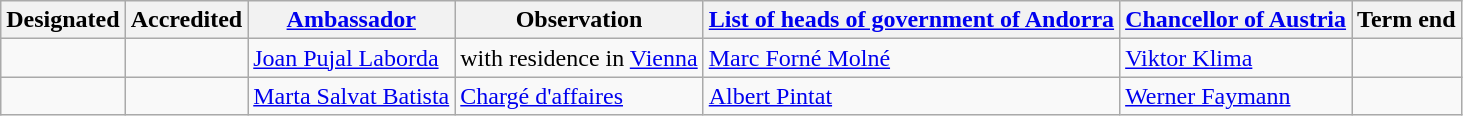<table class="wikitable sortable">
<tr>
<th>Designated</th>
<th>Accredited</th>
<th><a href='#'>Ambassador</a></th>
<th>Observation</th>
<th><a href='#'>List of heads of government of Andorra</a></th>
<th><a href='#'>Chancellor of Austria</a></th>
<th>Term end</th>
</tr>
<tr>
<td></td>
<td></td>
<td><a href='#'>Joan Pujal Laborda</a></td>
<td>with residence in <a href='#'>Vienna</a></td>
<td><a href='#'>Marc Forné Molné</a></td>
<td><a href='#'>Viktor Klima</a></td>
<td></td>
</tr>
<tr>
<td></td>
<td></td>
<td><a href='#'>Marta Salvat Batista</a></td>
<td><a href='#'>Chargé d'affaires</a></td>
<td><a href='#'>Albert Pintat</a></td>
<td><a href='#'>Werner Faymann</a></td>
<td></td>
</tr>
</table>
